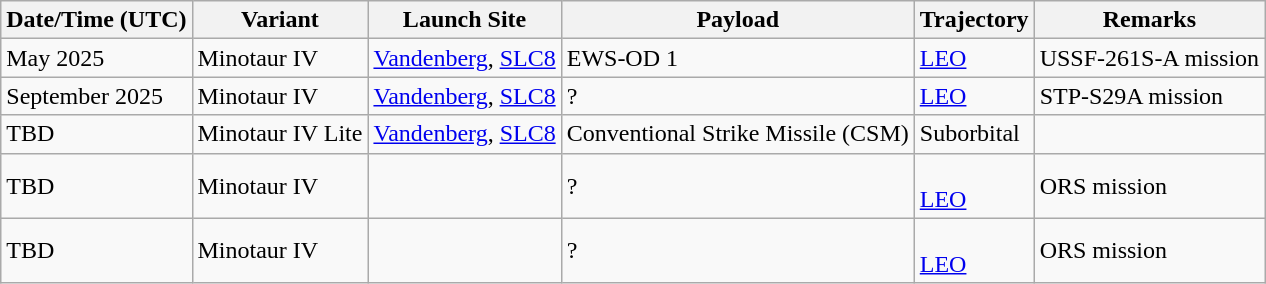<table class="wikitable">
<tr>
<th>Date/Time (UTC)</th>
<th>Variant</th>
<th>Launch Site</th>
<th>Payload</th>
<th>Trajectory</th>
<th>Remarks</th>
</tr>
<tr>
<td>May 2025</td>
<td>Minotaur IV</td>
<td><a href='#'>Vandenberg</a>, <a href='#'>SLC8</a></td>
<td>EWS-OD 1</td>
<td><a href='#'>LEO</a></td>
<td>USSF-261S-A mission</td>
</tr>
<tr>
<td>September 2025</td>
<td>Minotaur IV</td>
<td><a href='#'>Vandenberg</a>, <a href='#'>SLC8</a></td>
<td>?</td>
<td><a href='#'>LEO</a></td>
<td>STP-S29A mission</td>
</tr>
<tr>
<td>TBD</td>
<td>Minotaur IV Lite</td>
<td><a href='#'>Vandenberg</a>, <a href='#'>SLC8</a></td>
<td>Conventional Strike Missile (CSM)</td>
<td Suborbital>Suborbital</td>
</tr>
<tr>
<td>TBD</td>
<td>Minotaur IV</td>
<td></td>
<td>?</td>
<td><br><a href='#'>LEO</a></td>
<td>ORS mission</td>
</tr>
<tr>
<td>TBD</td>
<td>Minotaur IV</td>
<td></td>
<td>?</td>
<td><br><a href='#'>LEO</a></td>
<td>ORS mission</td>
</tr>
</table>
